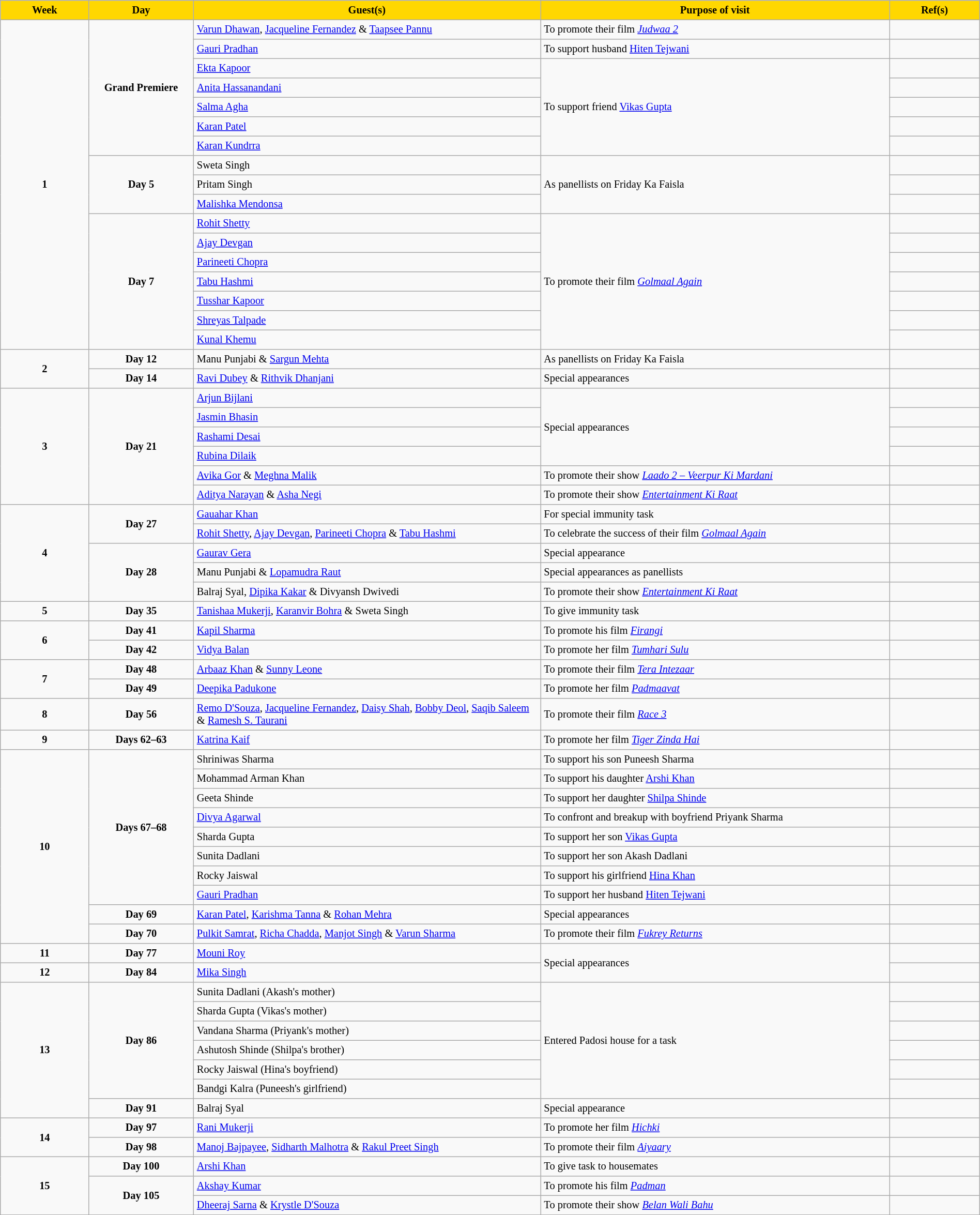<table border="2" cellpadding="4" cellspacing="0" style="margin: 1em 1em 1em 0;font-size:85%; background: #f9f9f9; border: 1px #aaa solid; border-collapse: collapse;  width:100%;">
<tr>
<th style="background:#FFD700; color:#000; width:1%;">Week</th>
<th style="background:#FFD700; color:#000; width:1%;">Day</th>
<th style="background:#FFD700; color:#000; width:5%;">Guest(s)</th>
<th style="background:#FFD700; color:#000; width:5%;">Purpose of visit</th>
<th style="background:#FFD700; color:#000; width:1%;">Ref(s)</th>
</tr>
<tr>
<th rowspan="17">1</th>
<th rowspan="7">Grand Premiere</th>
<td><a href='#'>Varun Dhawan</a>, <a href='#'>Jacqueline Fernandez</a> & <a href='#'>Taapsee Pannu</a></td>
<td>To promote their film <em><a href='#'>Judwaa 2</a></em></td>
<td></td>
</tr>
<tr>
<td><a href='#'>Gauri Pradhan</a></td>
<td>To support husband <a href='#'>Hiten Tejwani</a></td>
<td></td>
</tr>
<tr>
<td><a href='#'>Ekta Kapoor</a></td>
<td rowspan="5">To support friend <a href='#'>Vikas Gupta</a></td>
<td></td>
</tr>
<tr>
<td><a href='#'>Anita Hassanandani</a></td>
<td></td>
</tr>
<tr>
<td><a href='#'>Salma Agha</a></td>
<td></td>
</tr>
<tr>
<td><a href='#'>Karan Patel</a></td>
<td></td>
</tr>
<tr>
<td><a href='#'>Karan Kundrra</a></td>
<td></td>
</tr>
<tr>
<th rowspan="3">Day 5</th>
<td>Sweta Singh</td>
<td rowspan="3">As panellists on Friday Ka Faisla</td>
<td></td>
</tr>
<tr>
<td>Pritam Singh</td>
<td></td>
</tr>
<tr>
<td><a href='#'>Malishka Mendonsa</a></td>
<td></td>
</tr>
<tr>
<th rowspan="7">Day 7</th>
<td><a href='#'>Rohit Shetty</a></td>
<td rowspan="7">To promote their film <em><a href='#'>Golmaal Again</a></em></td>
<td></td>
</tr>
<tr>
<td><a href='#'>Ajay Devgan</a></td>
<td></td>
</tr>
<tr>
<td><a href='#'>Parineeti Chopra</a></td>
<td></td>
</tr>
<tr>
<td><a href='#'>Tabu Hashmi</a></td>
<td></td>
</tr>
<tr>
<td><a href='#'>Tusshar Kapoor</a></td>
<td></td>
</tr>
<tr>
<td><a href='#'>Shreyas Talpade</a></td>
<td></td>
</tr>
<tr>
<td><a href='#'>Kunal Khemu</a></td>
<td></td>
</tr>
<tr>
<th rowspan="2">2</th>
<th>Day 12</th>
<td>Manu Punjabi & <a href='#'>Sargun Mehta</a></td>
<td>As panellists on Friday Ka Faisla</td>
<td></td>
</tr>
<tr>
<th>Day 14</th>
<td><a href='#'>Ravi Dubey</a> & <a href='#'>Rithvik Dhanjani</a></td>
<td>Special appearances</td>
<td></td>
</tr>
<tr>
<th rowspan="6">3</th>
<th rowspan="6">Day 21</th>
<td><a href='#'>Arjun Bijlani</a></td>
<td rowspan="4">Special appearances</td>
<td></td>
</tr>
<tr>
<td><a href='#'>Jasmin Bhasin</a></td>
<td></td>
</tr>
<tr>
<td><a href='#'>Rashami Desai</a></td>
<td></td>
</tr>
<tr>
<td><a href='#'>Rubina Dilaik</a></td>
<td></td>
</tr>
<tr>
<td><a href='#'>Avika Gor</a> & <a href='#'>Meghna Malik</a></td>
<td>To promote their show <em><a href='#'>Laado 2 – Veerpur Ki Mardani</a></em></td>
<td></td>
</tr>
<tr>
<td><a href='#'>Aditya Narayan</a> & <a href='#'>Asha Negi</a></td>
<td>To promote their show <em><a href='#'>Entertainment Ki Raat</a></em></td>
<td></td>
</tr>
<tr>
<th rowspan="5">4</th>
<th rowspan="2">Day 27</th>
<td><a href='#'>Gauahar Khan</a></td>
<td>For special immunity task</td>
<td></td>
</tr>
<tr>
<td><a href='#'>Rohit Shetty</a>, <a href='#'>Ajay Devgan</a>, <a href='#'>Parineeti Chopra</a> & <a href='#'>Tabu Hashmi</a></td>
<td>To celebrate the success of their film <em><a href='#'>Golmaal Again</a></em></td>
<td></td>
</tr>
<tr>
<th rowspan="3">Day 28</th>
<td><a href='#'>Gaurav Gera</a></td>
<td>Special appearance</td>
<td></td>
</tr>
<tr>
<td>Manu Punjabi & <a href='#'>Lopamudra Raut</a></td>
<td>Special appearances as panellists</td>
<td></td>
</tr>
<tr>
<td>Balraj Syal, <a href='#'>Dipika Kakar</a> & Divyansh Dwivedi</td>
<td>To promote their show <em><a href='#'>Entertainment Ki Raat</a></em></td>
<td></td>
</tr>
<tr>
<th>5</th>
<th>Day 35</th>
<td><a href='#'>Tanishaa Mukerji</a>, <a href='#'>Karanvir Bohra</a> & Sweta Singh</td>
<td>To give immunity task</td>
<td></td>
</tr>
<tr>
<th rowspan="2">6</th>
<th>Day 41</th>
<td><a href='#'>Kapil Sharma</a></td>
<td>To promote his film <em><a href='#'>Firangi</a></em></td>
<td></td>
</tr>
<tr>
<th>Day 42</th>
<td><a href='#'>Vidya Balan</a></td>
<td>To promote her film <em><a href='#'>Tumhari Sulu</a></em></td>
<td></td>
</tr>
<tr>
<th rowspan="2">7</th>
<th>Day 48</th>
<td><a href='#'>Arbaaz Khan</a> & <a href='#'>Sunny Leone</a></td>
<td>To promote their film <em><a href='#'>Tera Intezaar</a></em></td>
<td></td>
</tr>
<tr>
<th>Day 49</th>
<td><a href='#'>Deepika Padukone</a></td>
<td>To promote her film <em><a href='#'>Padmaavat</a></em></td>
<td></td>
</tr>
<tr>
<th>8</th>
<th>Day 56</th>
<td><a href='#'>Remo D'Souza</a>, <a href='#'>Jacqueline Fernandez</a>, <a href='#'>Daisy Shah</a>, <a href='#'>Bobby Deol</a>, <a href='#'>Saqib Saleem</a> & <a href='#'>Ramesh S. Taurani</a></td>
<td>To promote their film <em><a href='#'>Race 3</a></em></td>
<td></td>
</tr>
<tr>
<th>9</th>
<th>Days 62–63</th>
<td><a href='#'>Katrina Kaif</a></td>
<td>To promote her film <em><a href='#'>Tiger Zinda Hai</a></em></td>
<td></td>
</tr>
<tr>
<th rowspan="10">10</th>
<th rowspan="8">Days 67–68</th>
<td>Shriniwas Sharma</td>
<td>To support his son Puneesh Sharma</td>
<td></td>
</tr>
<tr>
<td>Mohammad Arman Khan</td>
<td>To support his daughter <a href='#'>Arshi Khan</a></td>
<td></td>
</tr>
<tr>
<td>Geeta Shinde</td>
<td>To support her daughter <a href='#'>Shilpa Shinde</a></td>
<td></td>
</tr>
<tr>
<td><a href='#'>Divya Agarwal</a></td>
<td>To confront and breakup with boyfriend Priyank Sharma</td>
<td></td>
</tr>
<tr>
<td>Sharda Gupta</td>
<td>To support her son <a href='#'>Vikas Gupta</a></td>
<td></td>
</tr>
<tr>
<td>Sunita Dadlani</td>
<td>To support her son Akash Dadlani</td>
<td></td>
</tr>
<tr>
<td>Rocky Jaiswal</td>
<td>To support his girlfriend <a href='#'>Hina Khan</a></td>
<td></td>
</tr>
<tr>
<td><a href='#'>Gauri Pradhan</a></td>
<td>To support her husband <a href='#'>Hiten Tejwani</a></td>
<td></td>
</tr>
<tr>
<th>Day 69</th>
<td><a href='#'>Karan Patel</a>, <a href='#'>Karishma Tanna</a> & <a href='#'>Rohan Mehra</a></td>
<td>Special appearances</td>
<td></td>
</tr>
<tr>
<th>Day 70</th>
<td><a href='#'>Pulkit Samrat</a>, <a href='#'>Richa Chadda</a>, <a href='#'>Manjot Singh</a> & <a href='#'>Varun Sharma</a></td>
<td>To promote their film <em><a href='#'>Fukrey Returns</a></em></td>
<td></td>
</tr>
<tr>
<th>11</th>
<th>Day 77</th>
<td><a href='#'>Mouni Roy</a></td>
<td rowspan="2">Special appearances</td>
<td></td>
</tr>
<tr>
<th>12</th>
<th>Day 84</th>
<td><a href='#'>Mika Singh</a></td>
<td></td>
</tr>
<tr>
<th rowspan="7">13</th>
<th rowspan="6">Day 86</th>
<td>Sunita Dadlani (Akash's mother)</td>
<td rowspan="6">Entered Padosi house for a task</td>
<td></td>
</tr>
<tr>
<td>Sharda Gupta (Vikas's mother)</td>
<td></td>
</tr>
<tr>
<td>Vandana Sharma (Priyank's mother)</td>
<td></td>
</tr>
<tr>
<td>Ashutosh Shinde (Shilpa's brother)</td>
<td></td>
</tr>
<tr>
<td>Rocky Jaiswal (Hina's boyfriend)</td>
<td></td>
</tr>
<tr>
<td>Bandgi Kalra (Puneesh's girlfriend)</td>
<td></td>
</tr>
<tr>
<th>Day 91</th>
<td>Balraj Syal</td>
<td>Special appearance</td>
<td></td>
</tr>
<tr>
<th rowspan="2">14</th>
<th>Day 97</th>
<td><a href='#'>Rani Mukerji</a></td>
<td>To promote her film <em><a href='#'>Hichki</a></em></td>
<td></td>
</tr>
<tr>
<th>Day 98</th>
<td><a href='#'>Manoj Bajpayee</a>, <a href='#'>Sidharth Malhotra</a> & <a href='#'>Rakul Preet Singh</a></td>
<td>To promote their film <em><a href='#'>Aiyaary</a></em></td>
<td></td>
</tr>
<tr>
<th rowspan="3">15</th>
<th>Day 100</th>
<td><a href='#'>Arshi Khan</a></td>
<td>To give task to housemates</td>
<td></td>
</tr>
<tr>
<th rowspan="2">Day 105</th>
<td><a href='#'>Akshay Kumar</a></td>
<td>To promote his film <em><a href='#'>Padman</a></em></td>
<td></td>
</tr>
<tr>
<td><a href='#'>Dheeraj Sarna</a> & <a href='#'>Krystle D'Souza</a></td>
<td>To promote their show <em><a href='#'>Belan Wali Bahu</a></em></td>
<td></td>
</tr>
</table>
